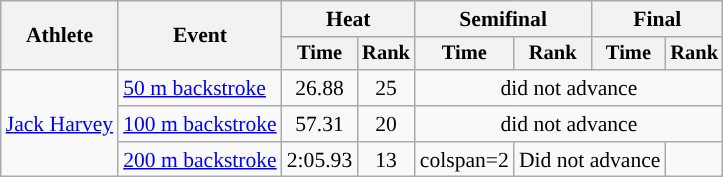<table class=wikitable style=font-size:90%>
<tr>
<th rowspan=2>Athlete</th>
<th rowspan=2>Event</th>
<th colspan=2>Heat</th>
<th colspan=2>Semifinal</th>
<th colspan=2>Final</th>
</tr>
<tr style=font-size:95%>
<th>Time</th>
<th>Rank</th>
<th>Time</th>
<th>Rank</th>
<th>Time</th>
<th>Rank</th>
</tr>
<tr align=center>
<td align=left rowspan=3><a href='#'>Jack Harvey</a></td>
<td style="text-align:left;"><a href='#'>50 m backstroke</a></td>
<td>26.88</td>
<td>25</td>
<td colspan=4>did not advance</td>
</tr>
<tr align=center>
<td style="text-align:left;"><a href='#'>100 m backstroke</a></td>
<td>57.31</td>
<td>20</td>
<td colspan=4>did not advance</td>
</tr>
<tr align=center>
<td align=left rowspan="1"><a href='#'>200 m backstroke</a></td>
<td>2:05.93</td>
<td>13</td>
<td>colspan=2 </td>
<td colspan="2">Did not advance</td>
</tr>
</table>
